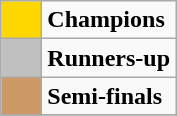<table class="wikitable" style="text-align:center">
<tr>
<td style="background:gold" width="20"></td>
<td align="left"><strong>Champions</strong></td>
</tr>
<tr>
<td style="background:silver" width="20"></td>
<td align="left"><strong>Runners-up</strong></td>
</tr>
<tr>
<td style="background:#cc9966" width="20"></td>
<td align="left"><strong>Semi-finals</strong></td>
</tr>
<tr>
</tr>
</table>
